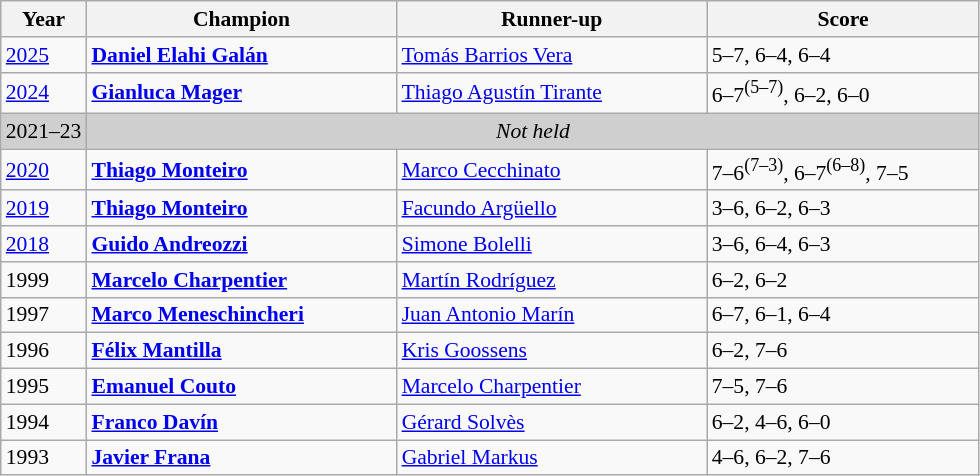<table class="wikitable" style="font-size:90%">
<tr>
<th>Year</th>
<th width="200">Champion</th>
<th width="200">Runner-up</th>
<th width="175">Score</th>
</tr>
<tr>
<td><a href='#'>2025</a></td>
<td> <strong><a href='#'>Daniel Elahi Galán</a></strong></td>
<td> <a href='#'>Tomás Barrios Vera</a></td>
<td>5–7, 6–4, 6–4</td>
</tr>
<tr>
<td><a href='#'>2024</a></td>
<td> <strong><a href='#'>Gianluca Mager</a></strong></td>
<td> <a href='#'>Thiago Agustín Tirante</a></td>
<td>6–7<sup>(5–7)</sup>, 6–2, 6–0</td>
</tr>
<tr>
<td style="background:#cfcfcf">2021–23</td>
<td colspan=3 align=center style="background:#cfcfcf"><em>Not held</em></td>
</tr>
<tr>
<td><a href='#'>2020</a></td>
<td> <strong><a href='#'>Thiago Monteiro</a></strong></td>
<td> <a href='#'>Marco Cecchinato</a></td>
<td>7–6<sup>(7–3)</sup>, 6–7<sup>(6–8)</sup>, 7–5</td>
</tr>
<tr>
<td><a href='#'>2019</a></td>
<td> <strong><a href='#'>Thiago Monteiro</a></strong></td>
<td> <a href='#'>Facundo Argüello</a></td>
<td>3–6, 6–2, 6–3</td>
</tr>
<tr>
<td><a href='#'>2018</a></td>
<td> <strong><a href='#'>Guido Andreozzi</a></strong></td>
<td> <a href='#'>Simone Bolelli</a></td>
<td>3–6, 6–4, 6–3</td>
</tr>
<tr>
<td>1999</td>
<td> <strong><a href='#'>Marcelo Charpentier</a></strong></td>
<td> <a href='#'>Martín Rodríguez</a></td>
<td>6–2, 6–2</td>
</tr>
<tr>
<td>1997</td>
<td> <strong><a href='#'>Marco Meneschincheri</a></strong></td>
<td> <a href='#'>Juan Antonio Marín</a></td>
<td>6–7, 6–1, 6–4</td>
</tr>
<tr>
<td>1996</td>
<td> <strong><a href='#'>Félix Mantilla</a></strong></td>
<td> <a href='#'>Kris Goossens</a></td>
<td>6–2, 7–6</td>
</tr>
<tr>
<td>1995</td>
<td> <strong><a href='#'>Emanuel Couto</a></strong></td>
<td> <a href='#'>Marcelo Charpentier</a></td>
<td>7–5, 7–6</td>
</tr>
<tr>
<td>1994</td>
<td> <strong><a href='#'>Franco Davín</a></strong></td>
<td> <a href='#'>Gérard Solvès</a></td>
<td>6–2, 4–6, 6–0</td>
</tr>
<tr>
<td>1993</td>
<td> <strong><a href='#'>Javier Frana</a></strong></td>
<td> <a href='#'>Gabriel Markus</a></td>
<td>4–6, 6–2, 7–6</td>
</tr>
</table>
